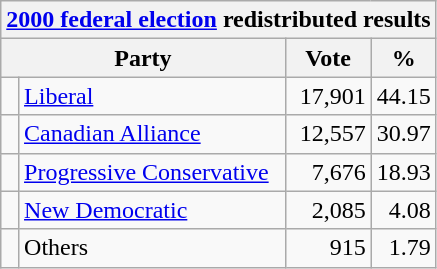<table class="wikitable">
<tr>
<th colspan="4"><a href='#'>2000 federal election</a> redistributed results</th>
</tr>
<tr>
<th bgcolor="#DDDDFF" width="130px" colspan="2">Party</th>
<th bgcolor="#DDDDFF" width="50px">Vote</th>
<th bgcolor="#DDDDFF" width="30px">%</th>
</tr>
<tr>
<td> </td>
<td><a href='#'>Liberal</a></td>
<td align=right>17,901</td>
<td align=right>44.15</td>
</tr>
<tr>
<td> </td>
<td><a href='#'>Canadian Alliance</a></td>
<td align=right>12,557</td>
<td align=right>30.97</td>
</tr>
<tr>
<td> </td>
<td><a href='#'>Progressive Conservative</a></td>
<td align=right>7,676</td>
<td align=right>18.93</td>
</tr>
<tr>
<td> </td>
<td><a href='#'>New Democratic</a></td>
<td align=right>2,085</td>
<td align=right>4.08</td>
</tr>
<tr>
<td> </td>
<td>Others</td>
<td align=right>915</td>
<td align=right>1.79</td>
</tr>
</table>
